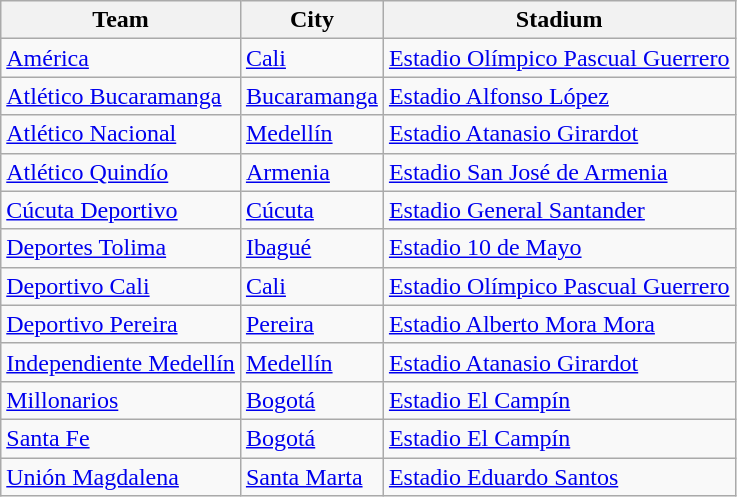<table class="wikitable sortable">
<tr>
<th>Team</th>
<th>City</th>
<th>Stadium</th>
</tr>
<tr>
<td><a href='#'>América</a></td>
<td><a href='#'>Cali</a></td>
<td><a href='#'>Estadio Olímpico Pascual Guerrero</a></td>
</tr>
<tr>
<td><a href='#'>Atlético Bucaramanga</a></td>
<td><a href='#'>Bucaramanga</a></td>
<td><a href='#'>Estadio Alfonso López</a></td>
</tr>
<tr>
<td><a href='#'>Atlético Nacional</a></td>
<td><a href='#'>Medellín</a></td>
<td><a href='#'>Estadio Atanasio Girardot</a></td>
</tr>
<tr>
<td><a href='#'>Atlético Quindío</a></td>
<td><a href='#'>Armenia</a></td>
<td><a href='#'>Estadio San José de Armenia</a></td>
</tr>
<tr>
<td><a href='#'>Cúcuta Deportivo</a></td>
<td><a href='#'>Cúcuta</a></td>
<td><a href='#'>Estadio General Santander</a></td>
</tr>
<tr>
<td><a href='#'>Deportes Tolima</a></td>
<td><a href='#'>Ibagué</a></td>
<td><a href='#'>Estadio 10 de Mayo</a></td>
</tr>
<tr>
<td><a href='#'>Deportivo Cali</a></td>
<td><a href='#'>Cali</a></td>
<td><a href='#'>Estadio Olímpico Pascual Guerrero</a></td>
</tr>
<tr>
<td><a href='#'>Deportivo Pereira</a></td>
<td><a href='#'>Pereira</a></td>
<td><a href='#'>Estadio Alberto Mora Mora</a></td>
</tr>
<tr>
<td><a href='#'>Independiente Medellín</a></td>
<td><a href='#'>Medellín</a></td>
<td><a href='#'>Estadio Atanasio Girardot</a></td>
</tr>
<tr>
<td><a href='#'>Millonarios</a></td>
<td><a href='#'>Bogotá</a></td>
<td><a href='#'>Estadio El Campín</a></td>
</tr>
<tr>
<td><a href='#'>Santa Fe</a></td>
<td><a href='#'>Bogotá</a></td>
<td><a href='#'>Estadio El Campín</a></td>
</tr>
<tr>
<td><a href='#'>Unión Magdalena</a></td>
<td><a href='#'>Santa Marta</a></td>
<td><a href='#'>Estadio Eduardo Santos</a></td>
</tr>
</table>
